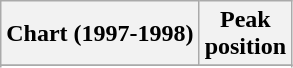<table class="wikitable sortable">
<tr>
<th>Chart (1997-1998)</th>
<th>Peak<br>position</th>
</tr>
<tr>
</tr>
<tr>
</tr>
</table>
